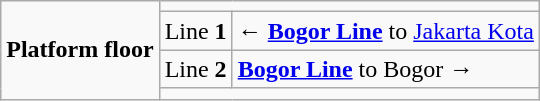<table class="wikitable">
<tr>
<td rowspan="4"><strong>Platform floor</strong></td>
<td colspan="2"></td>
</tr>
<tr>
<td>Line <strong>1</strong></td>
<td>←   <strong><a href='#'>Bogor Line</a></strong> to <a href='#'>Jakarta Kota</a></td>
</tr>
<tr>
<td>Line <strong>2</strong></td>
<td> <strong><a href='#'>Bogor Line</a></strong> to Bogor  →</td>
</tr>
<tr>
<td colspan="2"></td>
</tr>
</table>
